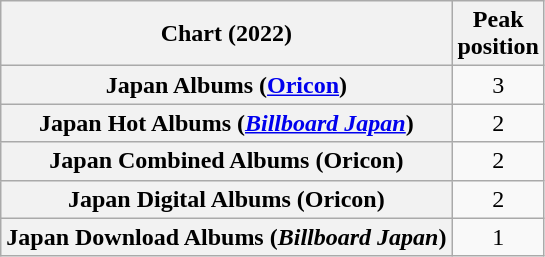<table class="wikitable sortable plainrowheaders" style="text-align:center;">
<tr>
<th scope="col">Chart (2022)</th>
<th scope="col">Peak<br>position</th>
</tr>
<tr>
<th scope="row">Japan Albums (<a href='#'>Oricon</a>)</th>
<td>3</td>
</tr>
<tr>
<th scope="row">Japan Hot Albums (<em><a href='#'>Billboard Japan</a></em>)</th>
<td>2</td>
</tr>
<tr>
<th scope="row">Japan Combined Albums (Oricon)</th>
<td>2</td>
</tr>
<tr>
<th scope="row">Japan Digital Albums (Oricon)</th>
<td>2</td>
</tr>
<tr>
<th scope="row">Japan Download Albums (<em>Billboard Japan</em>)</th>
<td>1</td>
</tr>
</table>
